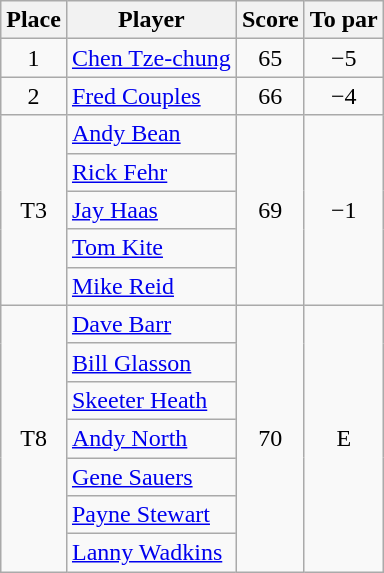<table class="wikitable">
<tr>
<th>Place</th>
<th>Player</th>
<th>Score</th>
<th>To par</th>
</tr>
<tr>
<td align=center>1</td>
<td> <a href='#'>Chen Tze-chung</a></td>
<td align=center>65</td>
<td align=center>−5</td>
</tr>
<tr>
<td align=center>2</td>
<td> <a href='#'>Fred Couples</a></td>
<td align=center>66</td>
<td align=center>−4</td>
</tr>
<tr>
<td rowspan="5" align=center>T3</td>
<td> <a href='#'>Andy Bean</a></td>
<td rowspan="5" align=center>69</td>
<td rowspan="5" align=center>−1</td>
</tr>
<tr>
<td> <a href='#'>Rick Fehr</a></td>
</tr>
<tr>
<td> <a href='#'>Jay Haas</a></td>
</tr>
<tr>
<td> <a href='#'>Tom Kite</a></td>
</tr>
<tr>
<td> <a href='#'>Mike Reid</a></td>
</tr>
<tr>
<td rowspan="7" align=center>T8</td>
<td> <a href='#'>Dave Barr</a></td>
<td rowspan="7" align=center>70</td>
<td rowspan="7" align=center>E</td>
</tr>
<tr>
<td> <a href='#'>Bill Glasson</a></td>
</tr>
<tr>
<td> <a href='#'>Skeeter Heath</a></td>
</tr>
<tr>
<td> <a href='#'>Andy North</a></td>
</tr>
<tr>
<td> <a href='#'>Gene Sauers</a></td>
</tr>
<tr>
<td> <a href='#'>Payne Stewart</a></td>
</tr>
<tr>
<td> <a href='#'>Lanny Wadkins</a></td>
</tr>
</table>
